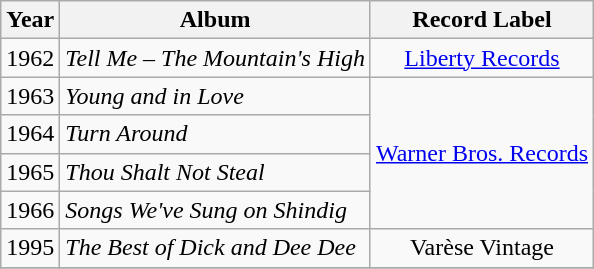<table class="wikitable" style=text-align:center;>
<tr>
<th>Year</th>
<th>Album</th>
<th>Record Label</th>
</tr>
<tr>
<td rowspan="1">1962</td>
<td align=left><em>Tell Me – The Mountain's High</em></td>
<td rowspan="1"><a href='#'>Liberty Records</a></td>
</tr>
<tr>
<td rowspan="1">1963</td>
<td align=left><em>Young and in Love</em></td>
<td rowspan="4"><a href='#'>Warner Bros. Records</a></td>
</tr>
<tr>
<td rowspan="1">1964</td>
<td align=left><em>Turn Around</em></td>
</tr>
<tr>
<td rowspan="1">1965</td>
<td align=left><em>Thou Shalt Not Steal</em></td>
</tr>
<tr>
<td rowspan="1">1966</td>
<td align=left><em>Songs We've Sung on Shindig</em></td>
</tr>
<tr>
<td rowspan="1">1995</td>
<td align=left><em>The Best of Dick and Dee Dee</em></td>
<td rowspan="1">Varèse Vintage</td>
</tr>
<tr>
</tr>
</table>
